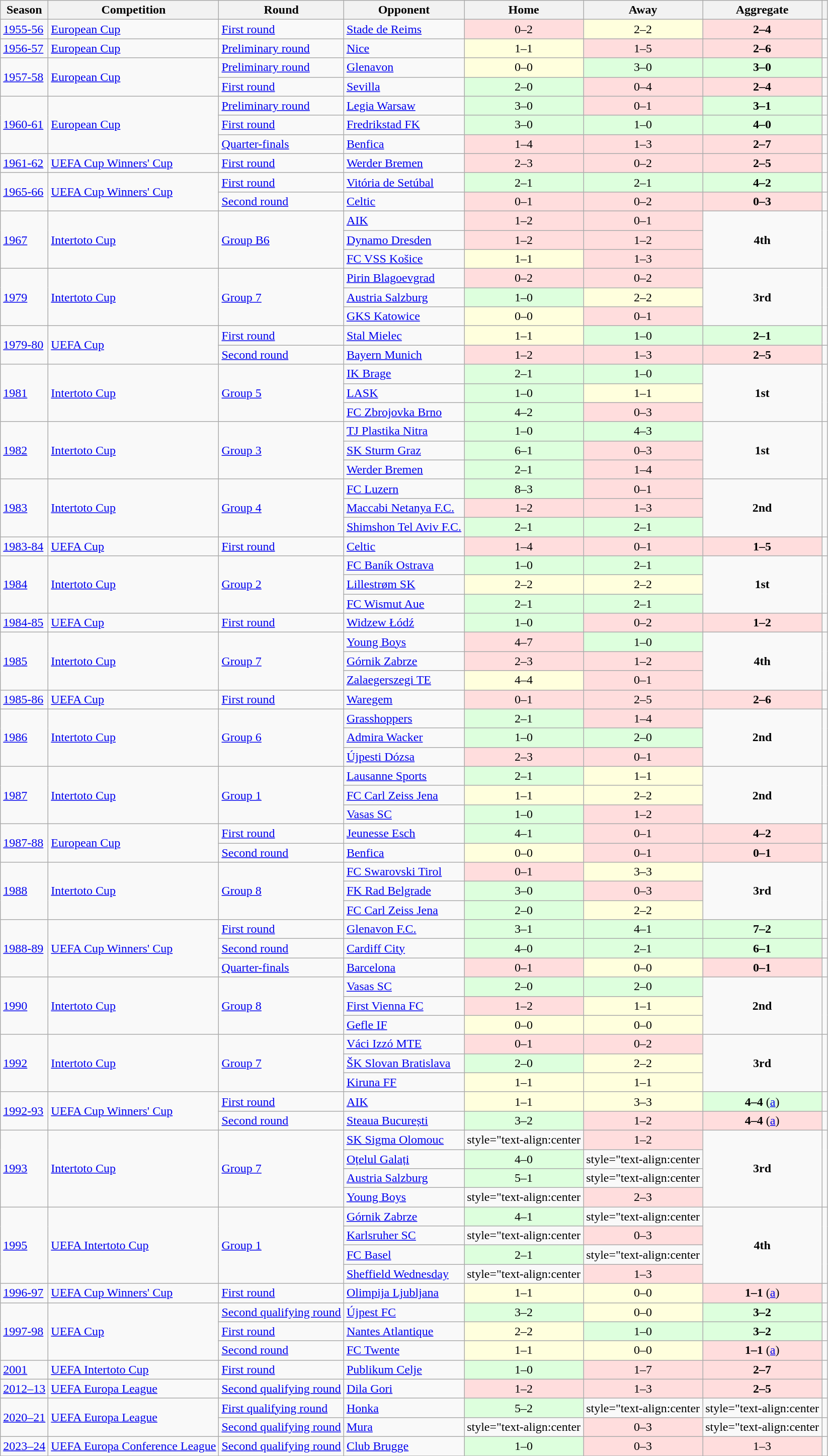<table class="wikitable" style="text-align:left">
<tr>
<th>Season</th>
<th>Competition</th>
<th>Round</th>
<th>Opponent</th>
<th>Home</th>
<th>Away</th>
<th>Aggregate</th>
<th></th>
</tr>
<tr>
<td><a href='#'>1955-56</a></td>
<td><a href='#'>European Cup</a></td>
<td><a href='#'>First round</a></td>
<td> <a href='#'>Stade de Reims</a></td>
<td style="text-align:center;background:#fdd">0–2</td>
<td style="text-align:center;background:#ffd">2–2</td>
<td style="text-align:center;background:#fdd"><strong>2–4</strong></td>
<td></td>
</tr>
<tr>
<td><a href='#'>1956-57</a></td>
<td><a href='#'>European Cup</a></td>
<td><a href='#'>Preliminary round</a></td>
<td> <a href='#'>Nice</a></td>
<td style="text-align:center;background:#ffd">1–1</td>
<td style="text-align:center;background:#fdd">1–5</td>
<td style="text-align:center;background:#fdd"><strong>2–6</strong></td>
<td></td>
</tr>
<tr>
<td rowspan="2"><a href='#'>1957-58</a></td>
<td rowspan="2"><a href='#'>European Cup</a></td>
<td><a href='#'>Preliminary round</a></td>
<td> <a href='#'>Glenavon</a></td>
<td style="text-align:center;background:#ffd">0–0</td>
<td style="text-align:center;background:#dfd">3–0</td>
<td style="text-align:center;background:#dfd"><strong>3–0</strong></td>
<td></td>
</tr>
<tr>
<td><a href='#'>First round</a></td>
<td> <a href='#'>Sevilla</a></td>
<td style="text-align:center;background:#dfd">2–0</td>
<td style="text-align:center;background:#fdd">0–4</td>
<td style="text-align:center;background:#fdd"><strong>2–4</strong></td>
<td></td>
</tr>
<tr>
<td rowspan="3"><a href='#'>1960-61</a></td>
<td rowspan="3"><a href='#'>European Cup</a></td>
<td><a href='#'>Preliminary round</a></td>
<td> <a href='#'>Legia Warsaw</a></td>
<td style="text-align:center;background:#dfd">3–0</td>
<td style="text-align:center;background:#fdd">0–1</td>
<td style="text-align:center;background:#dfd"><strong>3–1</strong></td>
<td></td>
</tr>
<tr>
<td><a href='#'>First round</a></td>
<td> <a href='#'>Fredrikstad FK</a></td>
<td style="text-align:center;background:#dfd">3–0</td>
<td style="text-align:center;background:#dfd">1–0</td>
<td style="text-align:center;background:#dfd"><strong>4–0</strong></td>
<td></td>
</tr>
<tr>
<td><a href='#'>Quarter-finals</a></td>
<td> <a href='#'>Benfica</a></td>
<td style="text-align:center;background:#fdd">1–4</td>
<td style="text-align:center;background:#fdd">1–3</td>
<td style="text-align:center;background:#fdd"><strong>2–7</strong></td>
<td></td>
</tr>
<tr>
<td><a href='#'>1961-62</a></td>
<td><a href='#'>UEFA Cup Winners' Cup</a></td>
<td><a href='#'>First round</a></td>
<td> <a href='#'>Werder Bremen</a></td>
<td style="text-align:center;background:#fdd">2–3</td>
<td style="text-align:center;background:#fdd">0–2</td>
<td style="text-align:center;background:#fdd"><strong>2–5</strong></td>
<td></td>
</tr>
<tr>
<td rowspan="2"><a href='#'>1965-66</a></td>
<td rowspan="2"><a href='#'>UEFA Cup Winners' Cup</a></td>
<td><a href='#'>First round</a></td>
<td> <a href='#'>Vitória de Setúbal</a></td>
<td style="text-align:center;background:#dfd">2–1</td>
<td style="text-align:center;background:#dfd">2–1</td>
<td style="text-align:center;background:#dfd"><strong>4–2</strong></td>
<td></td>
</tr>
<tr>
<td><a href='#'>Second round</a></td>
<td> <a href='#'>Celtic</a></td>
<td style="text-align:center;background:#fdd">0–1</td>
<td style="text-align:center;background:#fdd">0–2</td>
<td style="text-align:center;background:#fdd"><strong>0–3</strong></td>
<td></td>
</tr>
<tr>
<td rowspan="3"><a href='#'>1967</a></td>
<td rowspan="3"><a href='#'>Intertoto Cup</a></td>
<td rowspan="3"><a href='#'>Group B6</a></td>
<td> <a href='#'>AIK</a></td>
<td style="text-align:center;background:#fdd">1–2</td>
<td style="text-align:center;background:#fdd">0–1</td>
<td rowspan=3 style="text-align:center;"><strong>4th</strong></td>
<td rowspan=3></td>
</tr>
<tr>
<td> <a href='#'>Dynamo Dresden</a></td>
<td style="text-align:center;background:#fdd">1–2</td>
<td style="text-align:center;background:#fdd">1–2</td>
</tr>
<tr>
<td> <a href='#'>FC VSS Košice</a></td>
<td style="text-align:center;background:#ffd">1–1</td>
<td style="text-align:center;background:#fdd">1–3</td>
</tr>
<tr>
<td rowspan="3"><a href='#'>1979</a></td>
<td rowspan="3"><a href='#'>Intertoto Cup</a></td>
<td rowspan="3"><a href='#'>Group 7</a></td>
<td> <a href='#'>Pirin Blagoevgrad</a></td>
<td style="text-align:center;background:#fdd">0–2</td>
<td style="text-align:center;background:#fdd">0–2</td>
<td rowspan=3 style="text-align:center;"><strong>3rd</strong></td>
<td rowspan=3></td>
</tr>
<tr>
<td> <a href='#'>Austria Salzburg</a></td>
<td style="text-align:center;background:#dfd">1–0</td>
<td style="text-align:center;background:#ffd">2–2</td>
</tr>
<tr>
<td> <a href='#'>GKS Katowice</a></td>
<td style="text-align:center;background:#ffd">0–0</td>
<td style="text-align:center;background:#fdd">0–1</td>
</tr>
<tr>
<td rowspan="2"><a href='#'>1979-80</a></td>
<td rowspan="2"><a href='#'>UEFA Cup</a></td>
<td><a href='#'>First round</a></td>
<td> <a href='#'>Stal Mielec</a></td>
<td style="text-align:center;background:#ffd">1–1</td>
<td style="text-align:center;background:#dfd">1–0</td>
<td style="text-align:center;background:#dfd"><strong>2–1</strong></td>
<td></td>
</tr>
<tr>
<td><a href='#'>Second round</a></td>
<td> <a href='#'>Bayern Munich</a></td>
<td style="text-align:center;background:#fdd">1–2</td>
<td style="text-align:center;background:#fdd">1–3</td>
<td style="text-align:center;background:#fdd"><strong>2–5</strong></td>
<td></td>
</tr>
<tr>
<td rowspan="3"><a href='#'>1981</a></td>
<td rowspan="3"><a href='#'>Intertoto Cup</a></td>
<td rowspan="3"><a href='#'>Group 5</a></td>
<td> <a href='#'>IK Brage</a></td>
<td style="text-align:center;background:#dfd">2–1</td>
<td style="text-align:center;background:#dfd">1–0</td>
<td rowspan=3 style="text-align:center;"><strong>1st</strong></td>
<td rowspan=3></td>
</tr>
<tr>
<td> <a href='#'>LASK</a></td>
<td style="text-align:center;background:#dfd">1–0</td>
<td style="text-align:center;background:#ffd">1–1</td>
</tr>
<tr>
<td> <a href='#'>FC Zbrojovka Brno</a></td>
<td style="text-align:center;background:#dfd">4–2</td>
<td style="text-align:center;background:#fdd">0–3</td>
</tr>
<tr>
<td rowspan="3"><a href='#'>1982</a></td>
<td rowspan="3"><a href='#'>Intertoto Cup</a></td>
<td rowspan="3"><a href='#'>Group 3</a></td>
<td> <a href='#'>TJ Plastika Nitra</a></td>
<td style="text-align:center;background:#dfd">1–0</td>
<td style="text-align:center;background:#dfd">4–3</td>
<td rowspan=3 style="text-align:center;"><strong>1st</strong></td>
<td rowspan=3></td>
</tr>
<tr>
<td> <a href='#'>SK Sturm Graz</a></td>
<td style="text-align:center;background:#dfd">6–1</td>
<td style="text-align:center;background:#fdd">0–3</td>
</tr>
<tr>
<td> <a href='#'>Werder Bremen</a></td>
<td style="text-align:center;background:#dfd">2–1</td>
<td style="text-align:center;background:#fdd">1–4</td>
</tr>
<tr>
<td rowspan="3"><a href='#'>1983</a></td>
<td rowspan="3"><a href='#'>Intertoto Cup</a></td>
<td rowspan="3"><a href='#'>Group 4</a></td>
<td> <a href='#'>FC Luzern</a></td>
<td style="text-align:center;background:#dfd">8–3</td>
<td style="text-align:center;background:#fdd">0–1</td>
<td rowspan=3 style="text-align:center;"><strong>2nd</strong></td>
<td rowspan=3></td>
</tr>
<tr>
<td> <a href='#'>Maccabi Netanya F.C.</a></td>
<td style="text-align:center;background:#fdd">1–2</td>
<td style="text-align:center;background:#fdd">1–3</td>
</tr>
<tr>
<td> <a href='#'>Shimshon Tel Aviv F.C.</a></td>
<td style="text-align:center;background:#dfd">2–1</td>
<td style="text-align:center;background:#dfd">2–1</td>
</tr>
<tr>
<td><a href='#'>1983-84</a></td>
<td><a href='#'>UEFA Cup</a></td>
<td><a href='#'>First round</a></td>
<td> <a href='#'>Celtic</a></td>
<td style="text-align:center;background:#fdd">1–4</td>
<td style="text-align:center;background:#fdd">0–1</td>
<td style="text-align:center;background:#fdd"><strong>1–5</strong></td>
<td></td>
</tr>
<tr>
<td rowspan="3"><a href='#'>1984</a></td>
<td rowspan="3"><a href='#'>Intertoto Cup</a></td>
<td rowspan="3"><a href='#'>Group 2</a></td>
<td> <a href='#'>FC Baník Ostrava</a></td>
<td style="text-align:center;background:#dfd">1–0</td>
<td style="text-align:center;background:#dfd">2–1</td>
<td rowspan=3 style="text-align:center;"><strong>1st</strong></td>
<td rowspan=3></td>
</tr>
<tr>
<td> <a href='#'>Lillestrøm SK</a></td>
<td style="text-align:center;background:#ffd">2–2</td>
<td style="text-align:center;background:#ffd">2–2</td>
</tr>
<tr>
<td> <a href='#'>FC Wismut Aue</a></td>
<td style="text-align:center;background:#dfd">2–1</td>
<td style="text-align:center;background:#dfd">2–1</td>
</tr>
<tr>
<td><a href='#'>1984-85</a></td>
<td><a href='#'>UEFA Cup</a></td>
<td><a href='#'>First round</a></td>
<td> <a href='#'>Widzew Łódź</a></td>
<td style="text-align:center;background:#dfd">1–0</td>
<td style="text-align:center;background:#fdd">0–2</td>
<td style="text-align:center;background:#fdd"><strong>1–2</strong></td>
<td></td>
</tr>
<tr>
<td rowspan="3"><a href='#'>1985</a></td>
<td rowspan="3"><a href='#'>Intertoto Cup</a></td>
<td rowspan="3"><a href='#'>Group 7</a></td>
<td> <a href='#'>Young Boys</a></td>
<td style="text-align:center;background:#fdd">4–7</td>
<td style="text-align:center;background:#dfd">1–0</td>
<td rowspan=3 style="text-align:center;"><strong>4th</strong></td>
<td rowspan=3></td>
</tr>
<tr>
<td> <a href='#'>Górnik Zabrze</a></td>
<td style="text-align:center;background:#fdd">2–3</td>
<td style="text-align:center;background:#fdd">1–2</td>
</tr>
<tr>
<td> <a href='#'>Zalaegerszegi TE</a></td>
<td style="text-align:center;background:#ffd">4–4</td>
<td style="text-align:center;background:#fdd">0–1</td>
</tr>
<tr>
<td><a href='#'>1985-86</a></td>
<td><a href='#'>UEFA Cup</a></td>
<td><a href='#'>First round</a></td>
<td> <a href='#'>Waregem</a></td>
<td style="text-align:center;background:#fdd">0–1</td>
<td style="text-align:center;background:#fdd">2–5</td>
<td style="text-align:center;background:#fdd"><strong>2–6</strong></td>
<td></td>
</tr>
<tr>
<td rowspan="3"><a href='#'>1986</a></td>
<td rowspan="3"><a href='#'>Intertoto Cup</a></td>
<td rowspan="3"><a href='#'>Group 6</a></td>
<td> <a href='#'>Grasshoppers</a></td>
<td style="text-align:center;background:#dfd">2–1</td>
<td style="text-align:center;background:#fdd">1–4</td>
<td rowspan=3 style="text-align:center;"><strong>2nd</strong></td>
<td rowspan=3></td>
</tr>
<tr>
<td> <a href='#'>Admira Wacker</a></td>
<td style="text-align:center;background:#dfd">1–0</td>
<td style="text-align:center;background:#dfd">2–0</td>
</tr>
<tr>
<td> <a href='#'>Újpesti Dózsa</a></td>
<td style="text-align:center;background:#fdd">2–3</td>
<td style="text-align:center;background:#fdd">0–1</td>
</tr>
<tr>
<td rowspan="3"><a href='#'>1987</a></td>
<td rowspan="3"><a href='#'>Intertoto Cup</a></td>
<td rowspan="3"><a href='#'>Group 1</a></td>
<td> <a href='#'>Lausanne Sports</a></td>
<td style="text-align:center;background:#dfd">2–1</td>
<td style="text-align:center;background:#ffd">1–1</td>
<td rowspan=3 style="text-align:center;"><strong>2nd</strong></td>
<td rowspan=3></td>
</tr>
<tr>
<td> <a href='#'>FC Carl Zeiss Jena</a></td>
<td style="text-align:center;background:#ffd">1–1</td>
<td style="text-align:center;background:#ffd">2–2</td>
</tr>
<tr>
<td> <a href='#'>Vasas SC</a></td>
<td style="text-align:center;background:#dfd">1–0</td>
<td style="text-align:center;background:#fdd">1–2</td>
</tr>
<tr>
<td rowspan="2"><a href='#'>1987-88</a></td>
<td rowspan="2"><a href='#'>European Cup</a></td>
<td><a href='#'>First round</a></td>
<td> <a href='#'>Jeunesse Esch</a></td>
<td style="text-align:center;background:#dfd">4–1</td>
<td style="text-align:center;background:#fdd">0–1</td>
<td style="text-align:center;background:#fdd"><strong>4–2</strong></td>
<td></td>
</tr>
<tr>
<td><a href='#'>Second round</a></td>
<td> <a href='#'>Benfica</a></td>
<td style="text-align:center;background:#ffd">0–0</td>
<td style="text-align:center;background:#fdd">0–1</td>
<td style="text-align:center;background:#fdd"><strong>0–1</strong></td>
<td></td>
</tr>
<tr>
<td rowspan="3"><a href='#'>1988</a></td>
<td rowspan="3"><a href='#'>Intertoto Cup</a></td>
<td rowspan="3"><a href='#'>Group 8</a></td>
<td> <a href='#'>FC Swarovski Tirol</a></td>
<td style="text-align:center;background:#fdd">0–1</td>
<td style="text-align:center;background:#ffd">3–3</td>
<td rowspan=3 style="text-align:center;"><strong>3rd</strong></td>
<td rowspan=3></td>
</tr>
<tr>
<td> <a href='#'>FK Rad Belgrade</a></td>
<td style="text-align:center;background:#dfd">3–0</td>
<td style="text-align:center;background:#fdd">0–3</td>
</tr>
<tr>
<td> <a href='#'>FC Carl Zeiss Jena</a></td>
<td style="text-align:center;background:#dfd">2–0</td>
<td style="text-align:center;background:#ffd">2–2</td>
</tr>
<tr>
<td rowspan="3"><a href='#'>1988-89</a></td>
<td rowspan="3"><a href='#'>UEFA Cup Winners' Cup</a></td>
<td><a href='#'>First round</a></td>
<td> <a href='#'>Glenavon F.C.</a></td>
<td style="text-align:center;background:#dfd">3–1</td>
<td style="text-align:center;background:#dfd">4–1</td>
<td style="text-align:center;background:#dfd"><strong>7–2</strong></td>
<td></td>
</tr>
<tr>
<td><a href='#'>Second round</a></td>
<td> <a href='#'>Cardiff City</a></td>
<td style="text-align:center;background:#dfd">4–0</td>
<td style="text-align:center;background:#dfd">2–1</td>
<td style="text-align:center;background:#dfd"><strong>6–1</strong></td>
<td></td>
</tr>
<tr>
<td><a href='#'>Quarter-finals</a></td>
<td> <a href='#'>Barcelona</a></td>
<td style="text-align:center;background:#fdd">0–1</td>
<td style="text-align:center;background:#ffd">0–0</td>
<td style="text-align:center;background:#fdd"><strong>0–1</strong></td>
<td></td>
</tr>
<tr>
<td rowspan="3"><a href='#'>1990</a></td>
<td rowspan="3"><a href='#'>Intertoto Cup</a></td>
<td rowspan="3"><a href='#'>Group 8</a></td>
<td> <a href='#'>Vasas SC</a></td>
<td style="text-align:center;background:#dfd">2–0</td>
<td style="text-align:center;background:#dfd">2–0</td>
<td rowspan=3 style="text-align:center;"><strong>2nd</strong></td>
<td rowspan=3></td>
</tr>
<tr>
<td> <a href='#'>First Vienna FC</a></td>
<td style="text-align:center;background:#fdd">1–2</td>
<td style="text-align:center;background:#ffd">1–1</td>
</tr>
<tr>
<td> <a href='#'>Gefle IF</a></td>
<td style="text-align:center;background:#ffd">0–0</td>
<td style="text-align:center;background:#ffd">0–0</td>
</tr>
<tr>
<td rowspan="3"><a href='#'>1992</a></td>
<td rowspan="3"><a href='#'>Intertoto Cup</a></td>
<td rowspan="3"><a href='#'>Group 7</a></td>
<td> <a href='#'>Váci Izzó MTE</a></td>
<td style="text-align:center;background:#fdd">0–1</td>
<td style="text-align:center;background:#fdd">0–2</td>
<td rowspan=3 style="text-align:center;"><strong>3rd</strong></td>
<td rowspan=3></td>
</tr>
<tr>
<td> <a href='#'>ŠK Slovan Bratislava</a></td>
<td style="text-align:center;background:#dfd">2–0</td>
<td style="text-align:center;background:#ffd">2–2</td>
</tr>
<tr>
<td> <a href='#'>Kiruna FF</a></td>
<td style="text-align:center;background:#ffd">1–1</td>
<td style="text-align:center;background:#ffd">1–1</td>
</tr>
<tr>
<td rowspan="2"><a href='#'>1992-93</a></td>
<td rowspan="2"><a href='#'>UEFA Cup Winners' Cup</a></td>
<td><a href='#'>First round</a></td>
<td> <a href='#'>AIK</a></td>
<td style="text-align:center;background:#ffd">1–1</td>
<td style="text-align:center;background:#ffd">3–3</td>
<td style="text-align:center;background:#dfd"><strong>4–4</strong> (<a href='#'>a</a>)</td>
<td></td>
</tr>
<tr>
<td><a href='#'>Second round</a></td>
<td> <a href='#'>Steaua București</a></td>
<td style="text-align:center;background:#dfd">3–2</td>
<td style="text-align:center;background:#fdd">1–2</td>
<td style="text-align:center;background:#fdd"><strong>4–4</strong> (<a href='#'>a</a>)</td>
<td></td>
</tr>
<tr>
<td rowspan="4"><a href='#'>1993</a></td>
<td rowspan="4"><a href='#'>Intertoto Cup</a></td>
<td rowspan="4"><a href='#'>Group 7</a></td>
<td> <a href='#'>SK Sigma Olomouc</a></td>
<td>style="text-align:center </td>
<td style="text-align:center;background:#fdd">1–2</td>
<td rowspan=4 style="text-align:center;"><strong>3rd</strong></td>
<td rowspan=4></td>
</tr>
<tr>
<td> <a href='#'>Oțelul Galați</a></td>
<td style="text-align:center;background:#dfd">4–0</td>
<td>style="text-align:center </td>
</tr>
<tr>
<td> <a href='#'>Austria Salzburg</a></td>
<td style="text-align:center;background:#dfd">5–1</td>
<td>style="text-align:center </td>
</tr>
<tr>
<td> <a href='#'>Young Boys</a></td>
<td>style="text-align:center </td>
<td style="text-align:center;background:#fdd">2–3</td>
</tr>
<tr>
<td rowspan="4"><a href='#'>1995</a></td>
<td rowspan="4"><a href='#'>UEFA Intertoto Cup</a></td>
<td rowspan="4"><a href='#'>Group 1</a></td>
<td> <a href='#'>Górnik Zabrze</a></td>
<td style="text-align:center;background:#dfd">4–1</td>
<td>style="text-align:center </td>
<td rowspan=4 style="text-align:center;"><strong>4th</strong></td>
<td rowspan=4></td>
</tr>
<tr>
<td> <a href='#'>Karlsruher SC</a></td>
<td>style="text-align:center </td>
<td style="text-align:center;background:#fdd">0–3</td>
</tr>
<tr>
<td> <a href='#'>FC Basel</a></td>
<td style="text-align:center;background:#dfd">2–1</td>
<td>style="text-align:center </td>
</tr>
<tr>
<td> <a href='#'>Sheffield Wednesday</a></td>
<td>style="text-align:center </td>
<td style="text-align:center;background:#fdd">1–3</td>
</tr>
<tr>
<td><a href='#'>1996-97</a></td>
<td><a href='#'>UEFA Cup Winners' Cup</a></td>
<td><a href='#'>First round</a></td>
<td> <a href='#'>Olimpija Ljubljana</a></td>
<td style="text-align:center;background:#ffd">1–1</td>
<td style="text-align:center;background:#ffd">0–0</td>
<td style="text-align:center;background:#fdd"><strong>1–1</strong> (<a href='#'>a</a>)</td>
<td></td>
</tr>
<tr>
<td rowspan="3"><a href='#'>1997-98</a></td>
<td rowspan="3"><a href='#'>UEFA Cup</a></td>
<td><a href='#'>Second qualifying round</a></td>
<td> <a href='#'>Újpest FC</a></td>
<td style="text-align:center;background:#dfd">3–2</td>
<td style="text-align:center;background:#ffd">0–0</td>
<td style="text-align:center;background:#dfd"><strong>3–2</strong></td>
<td></td>
</tr>
<tr>
<td><a href='#'>First round</a></td>
<td> <a href='#'>Nantes Atlantique</a></td>
<td style="text-align:center;background:#ffd">2–2</td>
<td style="text-align:center;background:#dfd">1–0</td>
<td style="text-align:center;background:#dfd"><strong>3–2</strong></td>
<td></td>
</tr>
<tr>
<td><a href='#'>Second round</a></td>
<td> <a href='#'>FC Twente</a></td>
<td style="text-align:center;background:#ffd">1–1</td>
<td style="text-align:center;background:#ffd">0–0</td>
<td style="text-align:center;background:#fdd"><strong>1–1</strong> (<a href='#'>a</a>)</td>
<td></td>
</tr>
<tr>
<td><a href='#'>2001</a></td>
<td><a href='#'>UEFA Intertoto Cup</a></td>
<td><a href='#'>First round</a></td>
<td> <a href='#'>Publikum Celje</a></td>
<td style="text-align:center;background:#dfd">1–0</td>
<td style="text-align:center;background:#fdd">1–7</td>
<td style="text-align:center;background:#fdd"><strong>2–7</strong></td>
<td></td>
</tr>
<tr>
<td><a href='#'>2012–13</a></td>
<td><a href='#'>UEFA Europa League</a></td>
<td><a href='#'>Second qualifying round</a></td>
<td> <a href='#'>Dila Gori</a></td>
<td style="text-align:center;background:#fdd">1–2</td>
<td style="text-align:center;background:#fdd">1–3</td>
<td style="text-align:center;background:#fdd"><strong>2–5</strong></td>
<td></td>
</tr>
<tr>
<td rowspan="2"><a href='#'>2020–21</a></td>
<td rowspan="2"><a href='#'>UEFA Europa League</a></td>
<td><a href='#'>First qualifying round</a></td>
<td> <a href='#'>Honka</a></td>
<td style="text-align:center;background:#dfd">5–2</td>
<td>style="text-align:center </td>
<td>style="text-align:center </td>
<td></td>
</tr>
<tr>
<td><a href='#'>Second qualifying round</a></td>
<td> <a href='#'>Mura</a></td>
<td>style="text-align:center </td>
<td style="text-align:center;background:#fdd">0–3</td>
<td>style="text-align:center </td>
<td></td>
</tr>
<tr>
<td><a href='#'>2023–24</a></td>
<td><a href='#'>UEFA Europa Conference League</a></td>
<td><a href='#'>Second qualifying round</a></td>
<td> <a href='#'>Club Brugge</a></td>
<td style="text-align:center;background:#dfd">1–0</td>
<td style="text-align:center;background:#fdd">0–3</td>
<td style="text-align:center;background:#fdd">1–3</td>
<td></td>
</tr>
<tr>
</tr>
</table>
